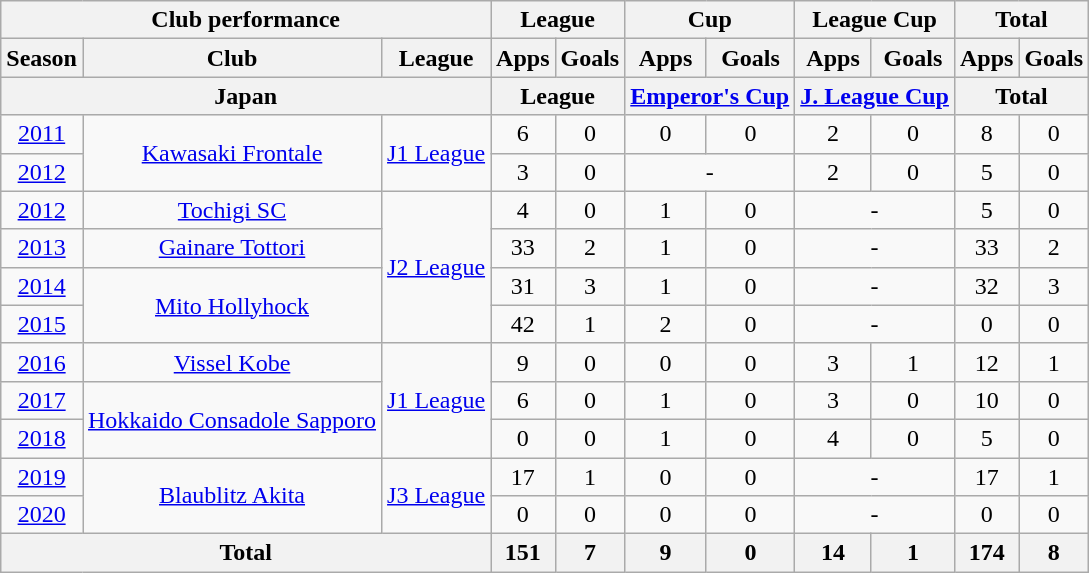<table class="wikitable" style="text-align:center;">
<tr>
<th colspan=3>Club performance</th>
<th colspan=2>League</th>
<th colspan=2>Cup</th>
<th colspan=2>League Cup</th>
<th colspan=2>Total</th>
</tr>
<tr>
<th>Season</th>
<th>Club</th>
<th>League</th>
<th>Apps</th>
<th>Goals</th>
<th>Apps</th>
<th>Goals</th>
<th>Apps</th>
<th>Goals</th>
<th>Apps</th>
<th>Goals</th>
</tr>
<tr>
<th colspan=3>Japan</th>
<th colspan=2>League</th>
<th colspan=2><a href='#'>Emperor's Cup</a></th>
<th colspan=2><a href='#'>J. League Cup</a></th>
<th colspan=2>Total</th>
</tr>
<tr>
<td><a href='#'>2011</a></td>
<td rowspan=2><a href='#'>Kawasaki Frontale</a></td>
<td rowspan=2><a href='#'>J1 League</a></td>
<td>6</td>
<td>0</td>
<td>0</td>
<td>0</td>
<td>2</td>
<td>0</td>
<td>8</td>
<td>0</td>
</tr>
<tr>
<td><a href='#'>2012</a></td>
<td>3</td>
<td>0</td>
<td colspan="2">-</td>
<td>2</td>
<td>0</td>
<td>5</td>
<td>0</td>
</tr>
<tr>
<td><a href='#'>2012</a></td>
<td><a href='#'>Tochigi SC</a></td>
<td rowspan=4><a href='#'>J2 League</a></td>
<td>4</td>
<td>0</td>
<td>1</td>
<td>0</td>
<td colspan="2">-</td>
<td>5</td>
<td>0</td>
</tr>
<tr>
<td><a href='#'>2013</a></td>
<td><a href='#'>Gainare Tottori</a></td>
<td>33</td>
<td>2</td>
<td>1</td>
<td>0</td>
<td colspan="2">-</td>
<td>33</td>
<td>2</td>
</tr>
<tr>
<td><a href='#'>2014</a></td>
<td rowspan="2"><a href='#'>Mito Hollyhock</a></td>
<td>31</td>
<td>3</td>
<td>1</td>
<td>0</td>
<td colspan="2">-</td>
<td>32</td>
<td>3</td>
</tr>
<tr>
<td><a href='#'>2015</a></td>
<td>42</td>
<td>1</td>
<td>2</td>
<td>0</td>
<td colspan="2">-</td>
<td>0</td>
<td>0</td>
</tr>
<tr>
<td><a href='#'>2016</a></td>
<td><a href='#'>Vissel Kobe</a></td>
<td rowspan="3"><a href='#'>J1 League</a></td>
<td>9</td>
<td>0</td>
<td>0</td>
<td>0</td>
<td>3</td>
<td>1</td>
<td>12</td>
<td>1</td>
</tr>
<tr>
<td><a href='#'>2017</a></td>
<td rowspan="2"><a href='#'>Hokkaido Consadole Sapporo</a></td>
<td>6</td>
<td>0</td>
<td>1</td>
<td>0</td>
<td>3</td>
<td>0</td>
<td>10</td>
<td>0</td>
</tr>
<tr>
<td><a href='#'>2018</a></td>
<td>0</td>
<td>0</td>
<td>1</td>
<td>0</td>
<td>4</td>
<td>0</td>
<td>5</td>
<td>0</td>
</tr>
<tr>
<td><a href='#'>2019</a></td>
<td rowspan="2"><a href='#'>Blaublitz Akita</a></td>
<td rowspan="2"><a href='#'>J3 League</a></td>
<td>17</td>
<td>1</td>
<td>0</td>
<td>0</td>
<td colspan="2">-</td>
<td>17</td>
<td>1</td>
</tr>
<tr>
<td><a href='#'>2020</a></td>
<td>0</td>
<td>0</td>
<td>0</td>
<td>0</td>
<td colspan="2">-</td>
<td>0</td>
<td>0</td>
</tr>
<tr>
<th colspan=3>Total</th>
<th>151</th>
<th>7</th>
<th>9</th>
<th>0</th>
<th>14</th>
<th>1</th>
<th>174</th>
<th>8</th>
</tr>
</table>
